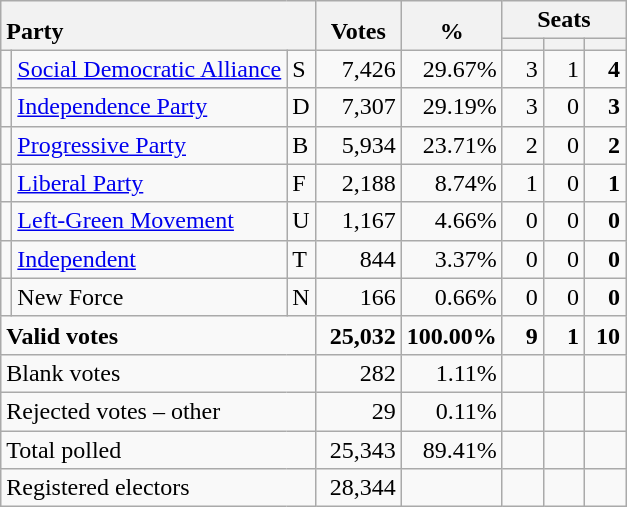<table class="wikitable" border="1" style="text-align:right;">
<tr>
<th style="text-align:left;" valign=bottom rowspan=2 colspan=3>Party</th>
<th align=center valign=bottom rowspan=2 width="50">Votes</th>
<th align=center valign=bottom rowspan=2 width="50">%</th>
<th colspan=3>Seats</th>
</tr>
<tr>
<th align=center valign=bottom width="20"><small></small></th>
<th align=center valign=bottom width="20"><small><a href='#'></a></small></th>
<th align=center valign=bottom width="20"><small></small></th>
</tr>
<tr>
<td></td>
<td align=left style="white-space: nowrap;"><a href='#'>Social Democratic Alliance</a></td>
<td align=left>S</td>
<td>7,426</td>
<td>29.67%</td>
<td>3</td>
<td>1</td>
<td><strong>4</strong></td>
</tr>
<tr>
<td></td>
<td align=left><a href='#'>Independence Party</a></td>
<td align=left>D</td>
<td>7,307</td>
<td>29.19%</td>
<td>3</td>
<td>0</td>
<td><strong>3</strong></td>
</tr>
<tr>
<td></td>
<td align=left><a href='#'>Progressive Party</a></td>
<td align=left>B</td>
<td>5,934</td>
<td>23.71%</td>
<td>2</td>
<td>0</td>
<td><strong>2</strong></td>
</tr>
<tr>
<td></td>
<td align=left><a href='#'>Liberal Party</a></td>
<td align=left>F</td>
<td>2,188</td>
<td>8.74%</td>
<td>1</td>
<td>0</td>
<td><strong>1</strong></td>
</tr>
<tr>
<td></td>
<td align=left><a href='#'>Left-Green Movement</a></td>
<td align=left>U</td>
<td>1,167</td>
<td>4.66%</td>
<td>0</td>
<td>0</td>
<td><strong>0</strong></td>
</tr>
<tr>
<td></td>
<td align=left><a href='#'>Independent</a></td>
<td align=left>T</td>
<td>844</td>
<td>3.37%</td>
<td>0</td>
<td>0</td>
<td><strong>0</strong></td>
</tr>
<tr>
<td></td>
<td align=left>New Force</td>
<td align=left>N</td>
<td>166</td>
<td>0.66%</td>
<td>0</td>
<td>0</td>
<td><strong>0</strong></td>
</tr>
<tr style="font-weight:bold">
<td align=left colspan=3>Valid votes</td>
<td>25,032</td>
<td>100.00%</td>
<td>9</td>
<td>1</td>
<td>10</td>
</tr>
<tr>
<td align=left colspan=3>Blank votes</td>
<td>282</td>
<td>1.11%</td>
<td></td>
<td></td>
<td></td>
</tr>
<tr>
<td align=left colspan=3>Rejected votes – other</td>
<td>29</td>
<td>0.11%</td>
<td></td>
<td></td>
<td></td>
</tr>
<tr>
<td align=left colspan=3>Total polled</td>
<td>25,343</td>
<td>89.41%</td>
<td></td>
<td></td>
<td></td>
</tr>
<tr>
<td align=left colspan=3>Registered electors</td>
<td>28,344</td>
<td></td>
<td></td>
<td></td>
<td></td>
</tr>
</table>
